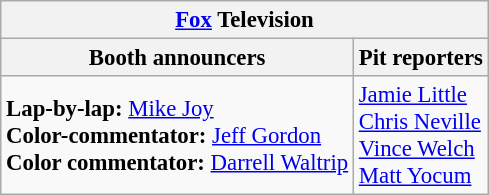<table class="wikitable" style="font-size: 95%;">
<tr>
<th colspan="2"><a href='#'>Fox</a> Television</th>
</tr>
<tr>
<th>Booth announcers</th>
<th>Pit reporters</th>
</tr>
<tr>
<td><strong>Lap-by-lap:</strong> <a href='#'>Mike Joy</a><br><strong>Color-commentator:</strong> <a href='#'>Jeff Gordon</a><br><strong>Color commentator:</strong> <a href='#'>Darrell Waltrip</a></td>
<td><a href='#'>Jamie Little</a><br><a href='#'>Chris Neville</a><br><a href='#'>Vince Welch</a><br><a href='#'>Matt Yocum</a></td>
</tr>
</table>
